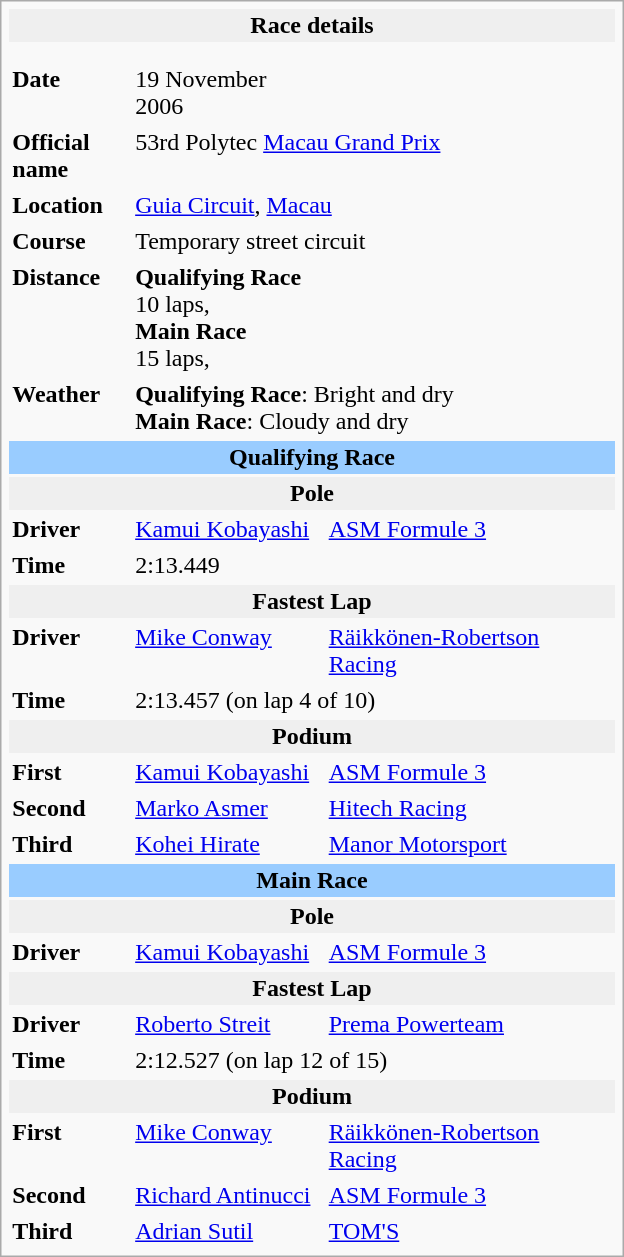<table class="infobox" align="right" cellpadding="2" style="float:right; width: 26em; ">
<tr>
<th colspan="3" style="background:#efefef;">Race details</th>
</tr>
<tr>
<td colspan="3" style="text-align:center;"></td>
</tr>
<tr>
<td colspan="3" style="text-align:center;"></td>
</tr>
<tr>
<td style="width: 20%;"><strong>Date</strong></td>
<td>19 November 2006</td>
</tr>
<tr>
<td><strong>Official name</strong></td>
<td colspan=2>53rd Polytec <a href='#'>Macau Grand Prix</a></td>
</tr>
<tr>
<td><strong>Location</strong></td>
<td colspan=2><a href='#'>Guia Circuit</a>, <a href='#'>Macau</a></td>
</tr>
<tr>
<td><strong>Course</strong></td>
<td colspan=2>Temporary street circuit<br></td>
</tr>
<tr>
<td><strong>Distance</strong></td>
<td colspan=2><strong>Qualifying Race</strong><br>10 laps, <br><strong>Main Race</strong><br>15 laps, </td>
</tr>
<tr>
<td><strong>Weather</strong></td>
<td colspan=2><strong>Qualifying Race</strong>: Bright and dry<br><strong>Main Race</strong>: Cloudy and dry</td>
</tr>
<tr>
<td colspan="3" style="text-align:center; background-color:#99ccff"><strong>Qualifying Race</strong></td>
</tr>
<tr>
<th colspan="3" style="background:#efefef;">Pole</th>
</tr>
<tr>
<td><strong>Driver</strong></td>
<td> <a href='#'>Kamui Kobayashi</a></td>
<td><a href='#'>ASM Formule 3</a></td>
</tr>
<tr>
<td><strong>Time</strong></td>
<td colspan=2>2:13.449</td>
</tr>
<tr>
<th colspan="3" style="background:#efefef;">Fastest Lap</th>
</tr>
<tr>
<td><strong>Driver</strong></td>
<td> <a href='#'>Mike Conway</a></td>
<td><a href='#'>Räikkönen-Robertson Racing</a></td>
</tr>
<tr>
<td><strong>Time</strong></td>
<td colspan=2>2:13.457 (on lap 4 of 10)</td>
</tr>
<tr>
<th colspan="3" style="background:#efefef;">Podium</th>
</tr>
<tr>
<td><strong>First</strong></td>
<td> <a href='#'>Kamui Kobayashi</a></td>
<td><a href='#'>ASM Formule 3</a></td>
</tr>
<tr>
<td><strong>Second</strong></td>
<td> <a href='#'>Marko Asmer</a></td>
<td><a href='#'>Hitech Racing</a></td>
</tr>
<tr>
<td><strong>Third</strong></td>
<td> <a href='#'>Kohei Hirate</a></td>
<td><a href='#'>Manor Motorsport</a></td>
</tr>
<tr>
<td colspan="3" style="text-align:center; background-color:#99ccff"><strong>Main Race</strong></td>
</tr>
<tr>
<th colspan="3" style="background:#efefef;">Pole</th>
</tr>
<tr>
<td><strong>Driver</strong></td>
<td> <a href='#'>Kamui Kobayashi</a></td>
<td><a href='#'>ASM Formule 3</a></td>
</tr>
<tr>
<th colspan="3" style="background:#efefef;">Fastest Lap</th>
</tr>
<tr>
<td><strong>Driver</strong></td>
<td> <a href='#'>Roberto Streit</a></td>
<td><a href='#'>Prema Powerteam</a></td>
</tr>
<tr>
<td><strong>Time</strong></td>
<td colspan=2>2:12.527 (on lap 12 of 15)</td>
</tr>
<tr>
<th colspan="3" style="background:#efefef;">Podium</th>
</tr>
<tr>
<td><strong>First</strong></td>
<td> <a href='#'>Mike Conway</a></td>
<td><a href='#'>Räikkönen-Robertson Racing</a></td>
</tr>
<tr>
<td><strong>Second</strong></td>
<td> <a href='#'>Richard Antinucci</a></td>
<td><a href='#'>ASM Formule 3</a></td>
</tr>
<tr>
<td><strong>Third</strong></td>
<td> <a href='#'>Adrian Sutil</a></td>
<td><a href='#'>TOM'S</a></td>
</tr>
</table>
